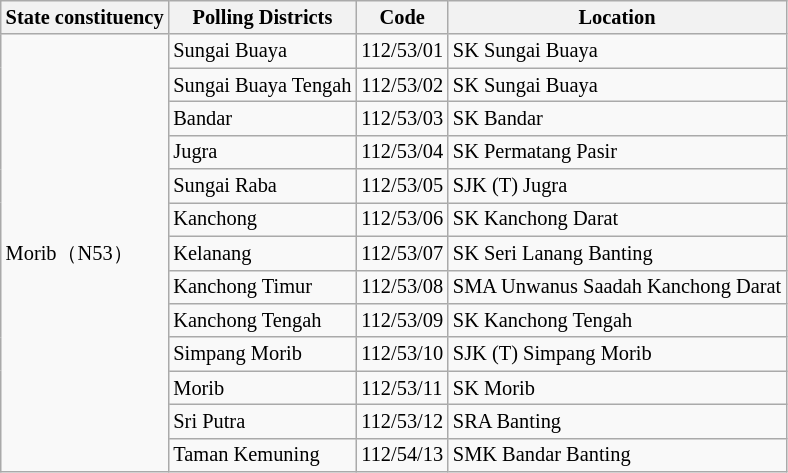<table class="wikitable sortable mw-collapsible" style="white-space:nowrap;font-size:85%">
<tr>
<th>State constituency</th>
<th>Polling Districts</th>
<th>Code</th>
<th>Location</th>
</tr>
<tr>
<td rowspan="13">Morib（N53）</td>
<td>Sungai Buaya</td>
<td>112/53/01</td>
<td>SK Sungai Buaya</td>
</tr>
<tr>
<td>Sungai Buaya Tengah</td>
<td>112/53/02</td>
<td>SK Sungai Buaya</td>
</tr>
<tr>
<td>Bandar</td>
<td>112/53/03</td>
<td>SK Bandar</td>
</tr>
<tr>
<td>Jugra</td>
<td>112/53/04</td>
<td>SK Permatang Pasir</td>
</tr>
<tr>
<td>Sungai Raba</td>
<td>112/53/05</td>
<td>SJK (T) Jugra</td>
</tr>
<tr>
<td>Kanchong</td>
<td>112/53/06</td>
<td>SK Kanchong Darat</td>
</tr>
<tr>
<td>Kelanang</td>
<td>112/53/07</td>
<td>SK Seri Lanang Banting</td>
</tr>
<tr>
<td>Kanchong Timur</td>
<td>112/53/08</td>
<td>SMA Unwanus Saadah Kanchong Darat</td>
</tr>
<tr>
<td>Kanchong Tengah</td>
<td>112/53/09</td>
<td>SK Kanchong Tengah</td>
</tr>
<tr>
<td>Simpang Morib</td>
<td>112/53/10</td>
<td>SJK (T) Simpang Morib</td>
</tr>
<tr>
<td>Morib</td>
<td>112/53/11</td>
<td>SK Morib</td>
</tr>
<tr>
<td>Sri Putra</td>
<td>112/53/12</td>
<td>SRA Banting</td>
</tr>
<tr>
<td>Taman Kemuning</td>
<td>112/54/13</td>
<td>SMK Bandar Banting</td>
</tr>
</table>
